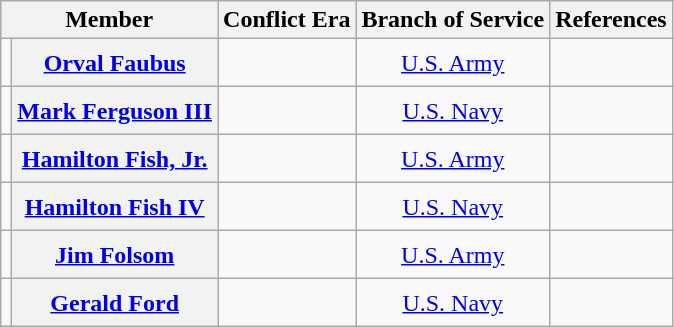<table class=wikitable style="text-align:center">
<tr>
<th scope="col" colspan="2">Member</th>
<th scope="col">Conflict Era</th>
<th scope="col">Branch of Service</th>
<th scope="col">References</th>
</tr>
<tr style="height:2em;">
<td></td>
<th scope="row"><a href='#'>Orval Faubus</a></th>
<td></td>
<td><a href='#'>U.S. Army</a></td>
<td></td>
</tr>
<tr style="height:2em;">
<td></td>
<th scope="row"><a href='#'>Mark Ferguson III</a></th>
<td></td>
<td><a href='#'>U.S. Navy</a></td>
<td></td>
</tr>
<tr style="height:2em;">
<td></td>
<th scope="row"><a href='#'>Hamilton Fish, Jr.</a></th>
<td></td>
<td><a href='#'>U.S. Army</a></td>
<td></td>
</tr>
<tr style="height:2em;">
<td></td>
<th scope="row"><a href='#'>Hamilton Fish IV</a></th>
<td></td>
<td><a href='#'>U.S. Navy</a></td>
<td></td>
</tr>
<tr style="height:2em;">
<td></td>
<th scope="row"><a href='#'>Jim Folsom</a></th>
<td></td>
<td><a href='#'>U.S. Army</a></td>
<td></td>
</tr>
<tr style="height:2em;">
<td></td>
<th scope="row"><a href='#'>Gerald Ford</a></th>
<td></td>
<td><a href='#'>U.S. Navy</a></td>
<td></td>
</tr>
</table>
